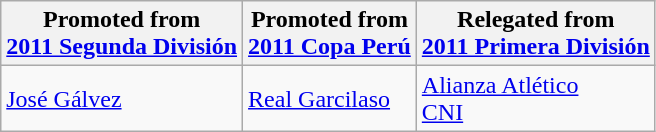<table class="wikitable">
<tr>
<th>Promoted from<br><a href='#'>2011 Segunda División</a></th>
<th>Promoted from<br><a href='#'>2011 Copa Perú</a></th>
<th>Relegated from<br><a href='#'>2011 Primera División</a></th>
</tr>
<tr>
<td> <a href='#'>José Gálvez</a> </td>
<td> <a href='#'>Real Garcilaso</a> </td>
<td> <a href='#'>Alianza Atlético</a> <br> <a href='#'>CNI</a> </td>
</tr>
</table>
